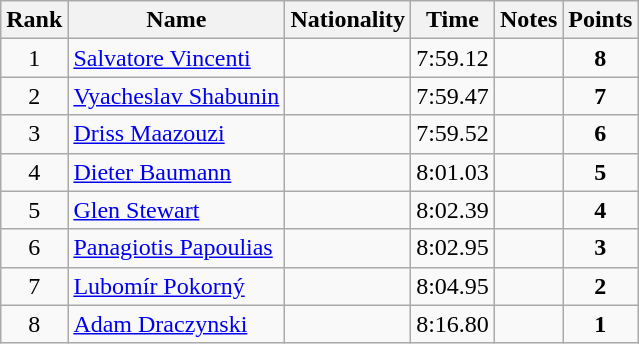<table class="wikitable sortable" style="text-align:center">
<tr>
<th>Rank</th>
<th>Name</th>
<th>Nationality</th>
<th>Time</th>
<th>Notes</th>
<th>Points</th>
</tr>
<tr>
<td>1</td>
<td align=left><a href='#'>Salvatore Vincenti</a></td>
<td align=left></td>
<td>7:59.12</td>
<td></td>
<td><strong>8</strong></td>
</tr>
<tr>
<td>2</td>
<td align=left><a href='#'>Vyacheslav Shabunin</a></td>
<td align=left></td>
<td>7:59.47</td>
<td></td>
<td><strong>7</strong></td>
</tr>
<tr>
<td>3</td>
<td align=left><a href='#'>Driss Maazouzi</a></td>
<td align=left></td>
<td>7:59.52</td>
<td></td>
<td><strong>6</strong></td>
</tr>
<tr>
<td>4</td>
<td align=left><a href='#'>Dieter Baumann</a></td>
<td align=left></td>
<td>8:01.03</td>
<td></td>
<td><strong>5</strong></td>
</tr>
<tr>
<td>5</td>
<td align=left><a href='#'>Glen Stewart</a></td>
<td align=left></td>
<td>8:02.39</td>
<td></td>
<td><strong>4</strong></td>
</tr>
<tr>
<td>6</td>
<td align=left><a href='#'>Panagiotis Papoulias</a></td>
<td align=left></td>
<td>8:02.95</td>
<td></td>
<td><strong>3</strong></td>
</tr>
<tr>
<td>7</td>
<td align=left><a href='#'>Lubomír Pokorný</a></td>
<td align=left></td>
<td>8:04.95</td>
<td></td>
<td><strong>2</strong></td>
</tr>
<tr>
<td>8</td>
<td align=left><a href='#'>Adam Draczynski</a></td>
<td align=left></td>
<td>8:16.80</td>
<td></td>
<td><strong>1</strong></td>
</tr>
</table>
